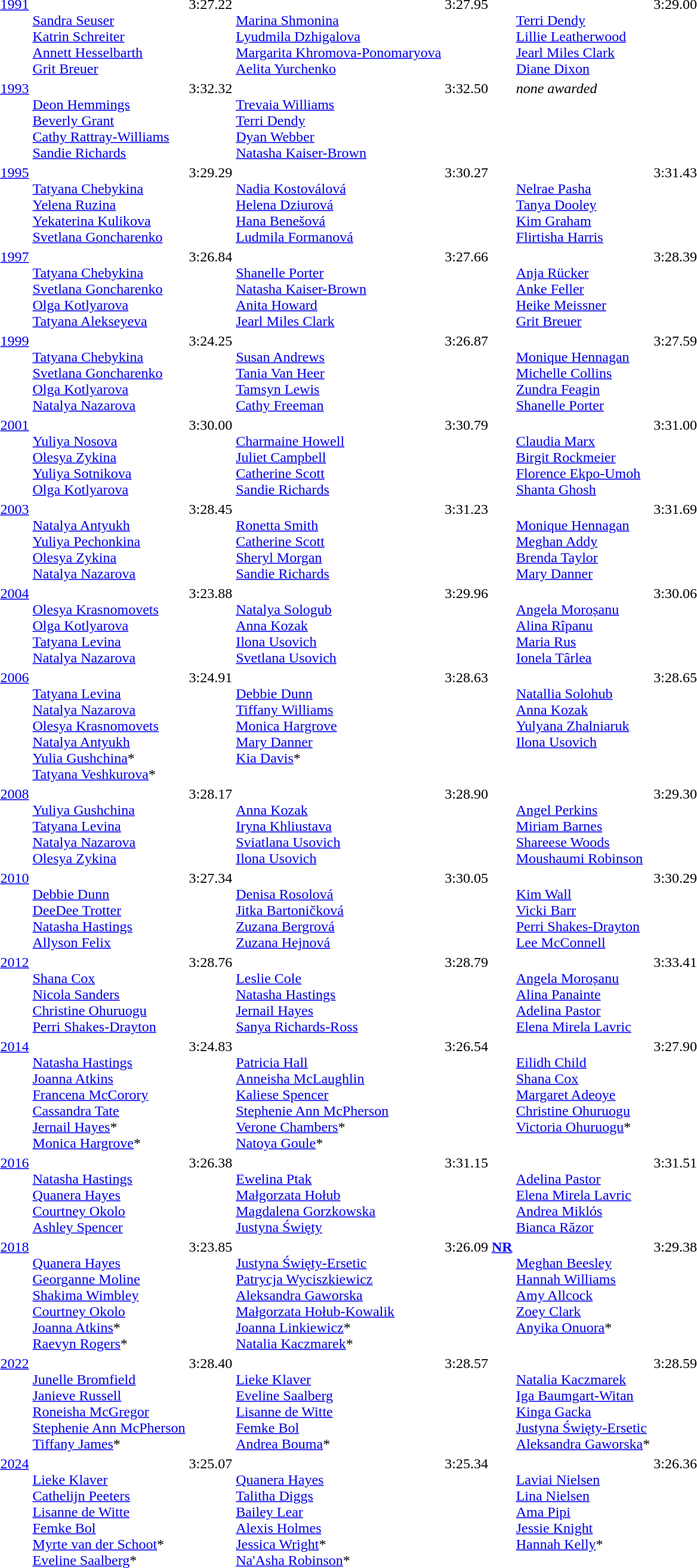<table>
<tr valign="top">
<td><a href='#'>1991</a><br></td>
<td> <br> <a href='#'>Sandra Seuser</a> <br> <a href='#'>Katrin Schreiter</a> <br> <a href='#'>Annett Hesselbarth</a> <br> <a href='#'>Grit Breuer</a></td>
<td>3:27.22 </td>
<td> <br>  <a href='#'>Marina Shmonina</a> <br> <a href='#'>Lyudmila Dzhigalova</a> <br>  <a href='#'>Margarita Khromova-Ponomaryova</a> <br> <a href='#'>Aelita Yurchenko</a></td>
<td>3:27.95 </td>
<td> <br> <a href='#'>Terri Dendy</a> <br> <a href='#'>Lillie Leatherwood</a> <br>     <a href='#'>Jearl Miles Clark</a> <br>  <a href='#'>Diane Dixon</a></td>
<td>3:29.00 </td>
</tr>
<tr valign="top">
<td><a href='#'>1993</a><br></td>
<td><br><a href='#'>Deon Hemmings</a><br><a href='#'>Beverly Grant</a><br><a href='#'>Cathy Rattray-Williams</a><br><a href='#'>Sandie Richards</a></td>
<td>3:32.32 </td>
<td><br><a href='#'>Trevaia Williams</a><br><a href='#'>Terri Dendy</a><br><a href='#'>Dyan Webber</a><br><a href='#'>Natasha Kaiser-Brown</a></td>
<td>3:32.50</td>
<td colspan=2><em>none awarded</em></td>
</tr>
<tr valign="top">
<td><a href='#'>1995</a><br></td>
<td><br><a href='#'>Tatyana Chebykina</a><br><a href='#'>Yelena Ruzina</a><br><a href='#'>Yekaterina Kulikova</a><br><a href='#'>Svetlana Goncharenko</a></td>
<td>3:29.29 </td>
<td><br><a href='#'>Nadia Kostoválová</a><br><a href='#'>Helena Dziurová</a><br><a href='#'>Hana Benešová</a><br><a href='#'>Ludmila Formanová</a></td>
<td>3:30.27</td>
<td><br><a href='#'>Nelrae Pasha</a><br><a href='#'>Tanya Dooley</a><br><a href='#'>Kim Graham</a><br><a href='#'>Flirtisha Harris</a></td>
<td>3:31.43</td>
</tr>
<tr valign="top">
<td><a href='#'>1997</a><br></td>
<td><br><a href='#'>Tatyana Chebykina</a><br><a href='#'>Svetlana Goncharenko</a><br><a href='#'>Olga Kotlyarova</a><br><a href='#'>Tatyana Alekseyeva</a></td>
<td>3:26.84 </td>
<td><br><a href='#'>Shanelle Porter</a><br><a href='#'>Natasha Kaiser-Brown</a><br><a href='#'>Anita Howard</a><br><a href='#'>Jearl Miles Clark</a></td>
<td>3:27.66 </td>
<td><br><a href='#'>Anja Rücker</a><br><a href='#'>Anke Feller</a><br><a href='#'>Heike Meissner</a><br><a href='#'>Grit Breuer</a></td>
<td>3:28.39</td>
</tr>
<tr valign="top">
<td><a href='#'>1999</a><br></td>
<td><br><a href='#'>Tatyana Chebykina</a><br><a href='#'>Svetlana Goncharenko</a><br><a href='#'>Olga Kotlyarova</a><br><a href='#'>Natalya Nazarova</a></td>
<td>3:24.25 </td>
<td><br><a href='#'>Susan Andrews</a><br><a href='#'>Tania Van Heer</a><br><a href='#'>Tamsyn Lewis</a><br><a href='#'>Cathy Freeman</a></td>
<td>3:26.87 </td>
<td><br><a href='#'>Monique Hennagan</a><br><a href='#'>Michelle Collins</a><br><a href='#'>Zundra Feagin</a><br><a href='#'>Shanelle Porter</a></td>
<td>3:27.59 </td>
</tr>
<tr valign="top">
<td><a href='#'>2001</a><br></td>
<td><br><a href='#'>Yuliya Nosova</a><br><a href='#'>Olesya Zykina</a><br><a href='#'>Yuliya Sotnikova</a><br><a href='#'>Olga Kotlyarova</a></td>
<td>3:30.00 </td>
<td><br><a href='#'>Charmaine Howell</a><br><a href='#'>Juliet Campbell</a><br><a href='#'>Catherine Scott</a><br><a href='#'>Sandie Richards</a></td>
<td>3:30.79</td>
<td><br><a href='#'>Claudia Marx</a><br><a href='#'>Birgit Rockmeier</a><br><a href='#'>Florence Ekpo-Umoh</a><br><a href='#'>Shanta Ghosh</a></td>
<td>3:31.00</td>
</tr>
<tr valign="top">
<td><a href='#'>2003</a><br></td>
<td><br><a href='#'>Natalya Antyukh</a><br><a href='#'>Yuliya Pechonkina</a><br><a href='#'>Olesya Zykina</a><br><a href='#'>Natalya Nazarova</a></td>
<td>3:28.45 </td>
<td><br><a href='#'>Ronetta Smith</a><br><a href='#'>Catherine Scott</a><br><a href='#'>Sheryl Morgan</a><br><a href='#'>Sandie Richards</a></td>
<td>3:31.23</td>
<td><br><a href='#'>Monique Hennagan</a><br><a href='#'>Meghan Addy</a><br><a href='#'>Brenda Taylor</a><br><a href='#'>Mary Danner</a></td>
<td>3:31.69</td>
</tr>
<tr valign="top">
<td><a href='#'>2004</a><br></td>
<td><br><a href='#'>Olesya Krasnomovets</a><br><a href='#'>Olga Kotlyarova</a><br><a href='#'>Tatyana Levina</a><br><a href='#'>Natalya Nazarova</a></td>
<td>3:23.88 </td>
<td><br><a href='#'>Natalya Sologub</a><br><a href='#'>Anna Kozak</a><br><a href='#'>Ilona Usovich</a><br><a href='#'>Svetlana Usovich</a></td>
<td>3:29.96 </td>
<td><br><a href='#'>Angela Moroșanu</a><br><a href='#'>Alina Rîpanu</a><br><a href='#'>Maria Rus</a><br><a href='#'>Ionela Târlea</a></td>
<td>3:30.06 </td>
</tr>
<tr valign="top">
<td><a href='#'>2006</a><br></td>
<td><br><a href='#'>Tatyana Levina</a><br><a href='#'>Natalya Nazarova</a><br><a href='#'>Olesya Krasnomovets</a><br><a href='#'>Natalya Antyukh</a><br><a href='#'>Yulia Gushchina</a>*<br><a href='#'>Tatyana Veshkurova</a>*</td>
<td>3:24.91</td>
<td><br><a href='#'>Debbie Dunn</a><br><a href='#'>Tiffany Williams</a><br><a href='#'>Monica Hargrove</a><br><a href='#'>Mary Danner</a><br><a href='#'>Kia Davis</a>*</td>
<td>3:28.63 </td>
<td><br><a href='#'>Natallia Solohub</a><br><a href='#'>Anna Kozak</a><br><a href='#'>Yulyana Zhalniaruk</a><br><a href='#'>Ilona Usovich</a></td>
<td>3:28.65</td>
</tr>
<tr valign="top">
<td><a href='#'>2008</a><br></td>
<td> <br><a href='#'>Yuliya Gushchina</a><br><a href='#'>Tatyana Levina</a><br><a href='#'>Natalya Nazarova</a><br><a href='#'>Olesya Zykina</a></td>
<td>3:28.17 </td>
<td><br><a href='#'>Anna Kozak</a><br><a href='#'>Iryna Khliustava</a><br><a href='#'>Sviatlana Usovich</a><br><a href='#'>Ilona Usovich</a></td>
<td>3:28.90 </td>
<td><br><a href='#'>Angel Perkins</a><br><a href='#'>Miriam Barnes</a><br><a href='#'>Shareese Woods</a><br><a href='#'>Moushaumi Robinson</a></td>
<td>3:29.30 </td>
</tr>
<tr valign="top">
<td><a href='#'>2010</a><br></td>
<td><br><a href='#'>Debbie Dunn</a><br><a href='#'>DeeDee Trotter</a><br><a href='#'>Natasha Hastings</a><br><a href='#'>Allyson Felix</a> <br></td>
<td>3:27.34 </td>
<td><br><a href='#'>Denisa Rosolová</a><br><a href='#'>Jitka Bartoničková</a><br><a href='#'>Zuzana Bergrová</a><br><a href='#'>Zuzana Hejnová</a> <br></td>
<td>3:30.05 </td>
<td><br><a href='#'>Kim Wall</a><br><a href='#'>Vicki Barr</a><br><a href='#'>Perri Shakes-Drayton</a><br><a href='#'>Lee McConnell</a> <br></td>
<td>3:30.29 </td>
</tr>
<tr valign="top">
<td><a href='#'>2012</a><br></td>
<td><br><a href='#'>Shana Cox</a><br><a href='#'>Nicola Sanders</a><br><a href='#'>Christine Ohuruogu</a><br><a href='#'>Perri Shakes-Drayton</a><br></td>
<td>3:28.76 </td>
<td><br><a href='#'>Leslie Cole</a><br><a href='#'>Natasha Hastings</a><br><a href='#'>Jernail Hayes</a><br><a href='#'>Sanya Richards-Ross</a><br></td>
<td>3:28.79 </td>
<td><br><a href='#'>Angela Moroșanu</a><br> <a href='#'>Alina Panainte</a><br><a href='#'>Adelina Pastor</a><br> <a href='#'>Elena Mirela Lavric</a><br></td>
<td>3:33.41 </td>
</tr>
<tr valign="top">
<td><a href='#'>2014</a><br></td>
<td><br><a href='#'>Natasha Hastings</a><br><a href='#'>Joanna Atkins</a><br><a href='#'>Francena McCorory</a><br><a href='#'>Cassandra Tate</a><br><a href='#'>Jernail Hayes</a>*<br><a href='#'>Monica Hargrove</a>*</td>
<td>3:24.83 </td>
<td><br><a href='#'>Patricia Hall</a><br> <a href='#'>Anneisha McLaughlin</a><br> <a href='#'>Kaliese Spencer</a><br> <a href='#'>Stephenie Ann McPherson</a><br><a href='#'>Verone Chambers</a>*<br><a href='#'>Natoya Goule</a>*</td>
<td>3:26.54 </td>
<td><br><a href='#'>Eilidh Child</a><br> <a href='#'>Shana Cox</a><br> <a href='#'>Margaret Adeoye</a><br> <a href='#'>Christine Ohuruogu</a><br><a href='#'>Victoria Ohuruogu</a>*</td>
<td>3:27.90 </td>
</tr>
<tr valign="top">
<td><a href='#'>2016</a><br></td>
<td><br><a href='#'>Natasha Hastings</a><br><a href='#'>Quanera Hayes</a><br><a href='#'>Courtney Okolo</a><br><a href='#'>Ashley Spencer</a><br></td>
<td>3:26.38 </td>
<td><br><a href='#'>Ewelina Ptak</a><br><a href='#'>Małgorzata Hołub</a><br><a href='#'>Magdalena Gorzkowska</a><br><a href='#'>Justyna Święty</a><br></td>
<td>3:31.15 </td>
<td><br><a href='#'>Adelina Pastor</a><br><a href='#'>Elena Mirela Lavric</a><br><a href='#'>Andrea Miklós</a><br><a href='#'>Bianca Răzor</a><br></td>
<td>3:31.51 </td>
</tr>
<tr valign="top">
<td><a href='#'>2018</a><br></td>
<td><br><a href='#'>Quanera Hayes</a><br><a href='#'>Georganne Moline</a><br><a href='#'>Shakima Wimbley</a><br><a href='#'>Courtney Okolo</a><br><a href='#'>Joanna Atkins</a>*<br><a href='#'>Raevyn Rogers</a>*</td>
<td>3:23.85 <strong></strong></td>
<td><br><a href='#'>Justyna Święty-Ersetic</a><br><a href='#'>Patrycja Wyciszkiewicz</a><br><a href='#'>Aleksandra Gaworska</a><br><a href='#'>Małgorzata Hołub-Kowalik</a><br><a href='#'>Joanna Linkiewicz</a>*<br><a href='#'>Natalia Kaczmarek</a>*</td>
<td>3:26.09 <strong><a href='#'>NR</a></strong></td>
<td><br><a href='#'>Meghan Beesley</a><br><a href='#'>Hannah Williams</a><br><a href='#'>Amy Allcock</a><br><a href='#'>Zoey Clark</a><br><a href='#'>Anyika Onuora</a>*</td>
<td>3:29.38 </td>
</tr>
<tr valign="top">
<td><a href='#'>2022</a><br></td>
<td><br><a href='#'>Junelle Bromfield</a><br><a href='#'>Janieve Russell</a><br><a href='#'>Roneisha McGregor</a><br><a href='#'>Stephenie Ann McPherson</a><br><a href='#'>Tiffany James</a>*</td>
<td>3:28.40 </td>
<td><br><a href='#'>Lieke Klaver</a><br><a href='#'>Eveline Saalberg</a><br><a href='#'>Lisanne de Witte</a><br><a href='#'>Femke Bol</a><br><a href='#'>Andrea Bouma</a>*</td>
<td>3:28.57 </td>
<td><br><a href='#'>Natalia Kaczmarek</a><br><a href='#'>Iga Baumgart-Witan</a><br><a href='#'>Kinga Gacka</a><br><a href='#'>Justyna Święty-Ersetic</a><br><a href='#'>Aleksandra Gaworska</a>*</td>
<td>3:28.59 </td>
</tr>
<tr valign="top">
<td><a href='#'>2024</a><br></td>
<td><br><a href='#'>Lieke Klaver</a><br><a href='#'>Cathelijn Peeters</a><br><a href='#'>Lisanne de Witte</a><br><a href='#'>Femke Bol</a><br><a href='#'>Myrte van der Schoot</a>*<br><a href='#'>Eveline Saalberg</a>*</td>
<td>3:25.07 </td>
<td><br><a href='#'>Quanera Hayes</a><br><a href='#'>Talitha Diggs</a><br><a href='#'>Bailey Lear</a><br><a href='#'>Alexis Holmes</a><br><a href='#'>Jessica Wright</a>*<br><a href='#'>Na'Asha Robinson</a>*</td>
<td>3:25.34 </td>
<td><br><a href='#'>Laviai Nielsen</a><br><a href='#'>Lina Nielsen</a><br><a href='#'>Ama Pipi</a><br><a href='#'>Jessie Knight</a><br><a href='#'>Hannah Kelly</a>*</td>
<td>3:26.36 </td>
</tr>
</table>
